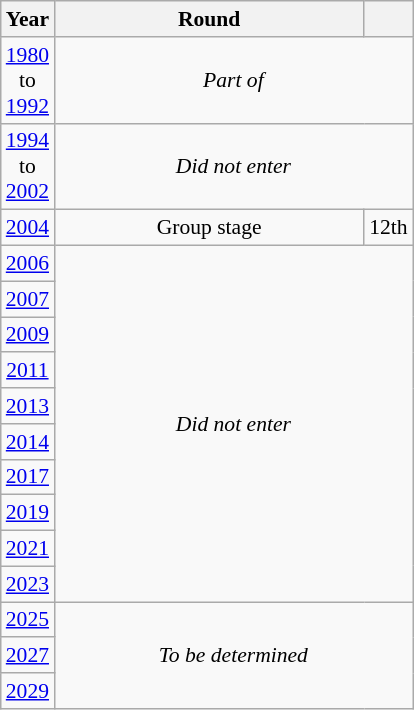<table class="wikitable" style="text-align: center; font-size:90%">
<tr>
<th>Year</th>
<th style="width:200px">Round</th>
<th></th>
</tr>
<tr>
<td><a href='#'>1980</a><br>to<br><a href='#'>1992</a></td>
<td colspan="2"><em>Part of </em></td>
</tr>
<tr>
<td><a href='#'>1994</a><br>to<br><a href='#'>2002</a></td>
<td colspan="2"><em>Did not enter</em></td>
</tr>
<tr>
<td><a href='#'>2004</a></td>
<td>Group stage</td>
<td>12th</td>
</tr>
<tr>
<td><a href='#'>2006</a></td>
<td colspan="2" rowspan="10"><em>Did not enter</em></td>
</tr>
<tr>
<td><a href='#'>2007</a></td>
</tr>
<tr>
<td><a href='#'>2009</a></td>
</tr>
<tr>
<td><a href='#'>2011</a></td>
</tr>
<tr>
<td><a href='#'>2013</a></td>
</tr>
<tr>
<td><a href='#'>2014</a></td>
</tr>
<tr>
<td><a href='#'>2017</a></td>
</tr>
<tr>
<td><a href='#'>2019</a></td>
</tr>
<tr>
<td><a href='#'>2021</a></td>
</tr>
<tr>
<td><a href='#'>2023</a></td>
</tr>
<tr>
<td><a href='#'>2025</a></td>
<td colspan="2" rowspan="3"><em>To be determined</em></td>
</tr>
<tr>
<td><a href='#'>2027</a></td>
</tr>
<tr>
<td><a href='#'>2029</a></td>
</tr>
</table>
